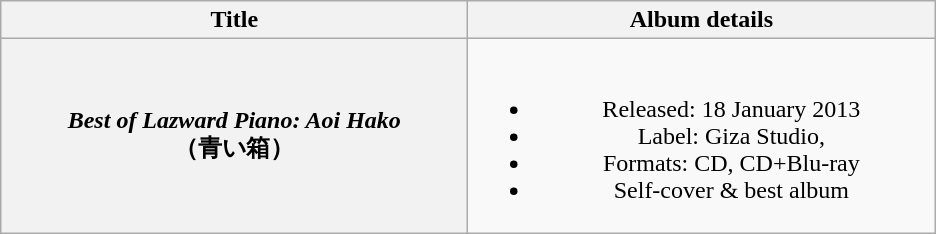<table class="wikitable plainrowheaders" style="text-align:center;">
<tr>
<th scope="col" style="width:19em;">Title</th>
<th scope="col" style="width:19em;">Album details</th>
</tr>
<tr>
<th scope="row"><em>Best of Lazward Piano: Aoi Hako</em><br>（青い箱）</th>
<td><br><ul><li>Released: 18 January 2013</li><li>Label: Giza Studio,</li><li>Formats: CD, CD+Blu-ray</li><li>Self-cover & best album</li></ul></td>
</tr>
</table>
